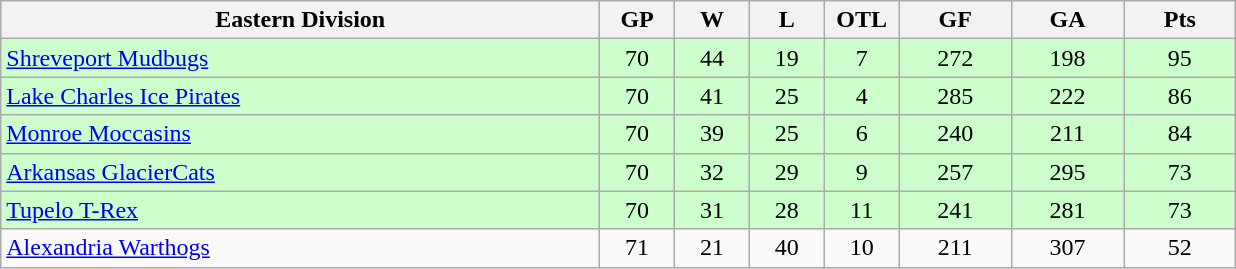<table class="wikitable">
<tr>
<th width="40%" bgcolor="#e0e0e0">Eastern Division</th>
<th width="5%" bgcolor="#e0e0e0">GP</th>
<th width="5%" bgcolor="#e0e0e0">W</th>
<th width="5%" bgcolor="#e0e0e0">L</th>
<th width="5%" bgcolor="#e0e0e0">OTL</th>
<th width="7.5%" bgcolor="#e0e0e0">GF</th>
<th width="7.5%" bgcolor="#e0e0e0">GA</th>
<th width="7.5%" bgcolor="#e0e0e0">Pts</th>
</tr>
<tr align="center" bgcolor="#CCFFCC">
<td align="left"><a href='#'>Shreveport Mudbugs</a></td>
<td>70</td>
<td>44</td>
<td>19</td>
<td>7</td>
<td>272</td>
<td>198</td>
<td>95</td>
</tr>
<tr align="center" bgcolor="#CCFFCC">
<td align="left"><a href='#'>Lake Charles Ice Pirates</a></td>
<td>70</td>
<td>41</td>
<td>25</td>
<td>4</td>
<td>285</td>
<td>222</td>
<td>86</td>
</tr>
<tr align="center" bgcolor="#CCFFCC">
<td align="left"><a href='#'>Monroe Moccasins</a></td>
<td>70</td>
<td>39</td>
<td>25</td>
<td>6</td>
<td>240</td>
<td>211</td>
<td>84</td>
</tr>
<tr align="center" bgcolor="#CCFFCC">
<td align="left"><a href='#'>Arkansas GlacierCats</a></td>
<td>70</td>
<td>32</td>
<td>29</td>
<td>9</td>
<td>257</td>
<td>295</td>
<td>73</td>
</tr>
<tr align="center" bgcolor="#CCFFCC">
<td align="left"><a href='#'>Tupelo T-Rex</a></td>
<td>70</td>
<td>31</td>
<td>28</td>
<td>11</td>
<td>241</td>
<td>281</td>
<td>73</td>
</tr>
<tr align="center">
<td align="left"><a href='#'>Alexandria Warthogs</a></td>
<td>71</td>
<td>21</td>
<td>40</td>
<td>10</td>
<td>211</td>
<td>307</td>
<td>52</td>
</tr>
</table>
